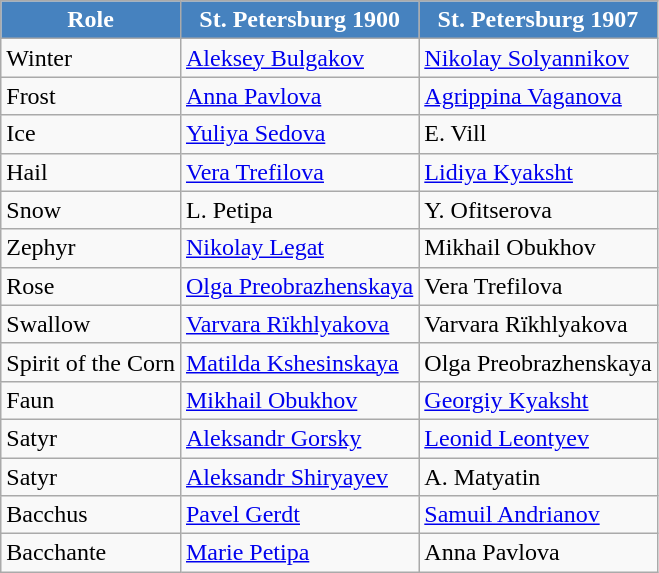<table class="wikitable" border="1">
<tr>
<th style="background:#4682BF; color:white;">Role</th>
<th style="background:#4682BF; color:white;">St. Petersburg 1900</th>
<th style="background:#4682BF; color:white;">St. Petersburg 1907</th>
</tr>
<tr>
<td>Winter</td>
<td><a href='#'>Aleksey Bulgakov</a></td>
<td><a href='#'>Nikolay Solyannikov</a></td>
</tr>
<tr>
<td>Frost</td>
<td><a href='#'>Anna Pavlova</a></td>
<td><a href='#'>Agrippina Vaganova</a></td>
</tr>
<tr>
<td>Ice</td>
<td><a href='#'>Yuliya Sedova</a></td>
<td>E. Vill</td>
</tr>
<tr>
<td>Hail</td>
<td><a href='#'>Vera Trefilova</a></td>
<td><a href='#'>Lidiya Kyaksht</a></td>
</tr>
<tr>
<td>Snow</td>
<td>L. Petipa</td>
<td>Y. Ofitserova</td>
</tr>
<tr>
<td>Zephyr</td>
<td><a href='#'>Nikolay Legat</a></td>
<td>Mikhail Obukhov</td>
</tr>
<tr>
<td>Rose</td>
<td><a href='#'>Olga Preobrazhenskaya</a></td>
<td>Vera Trefilova</td>
</tr>
<tr>
<td>Swallow</td>
<td><a href='#'>Varvara Rïkhlyakova</a></td>
<td>Varvara Rïkhlyakova</td>
</tr>
<tr>
<td>Spirit of the Corn</td>
<td><a href='#'>Matilda Kshesinskaya</a></td>
<td>Olga Preobrazhenskaya</td>
</tr>
<tr>
<td>Faun</td>
<td><a href='#'>Mikhail Obukhov</a></td>
<td><a href='#'>Georgiy Kyaksht</a></td>
</tr>
<tr>
<td>Satyr</td>
<td><a href='#'>Aleksandr Gorsky</a></td>
<td><a href='#'>Leonid Leontyev</a></td>
</tr>
<tr>
<td>Satyr</td>
<td><a href='#'>Aleksandr Shiryayev</a></td>
<td>A. Matyatin</td>
</tr>
<tr>
<td>Bacchus</td>
<td><a href='#'>Pavel Gerdt</a></td>
<td><a href='#'>Samuil Andrianov</a></td>
</tr>
<tr>
<td>Bacchante</td>
<td><a href='#'>Marie Petipa</a></td>
<td>Anna Pavlova</td>
</tr>
</table>
